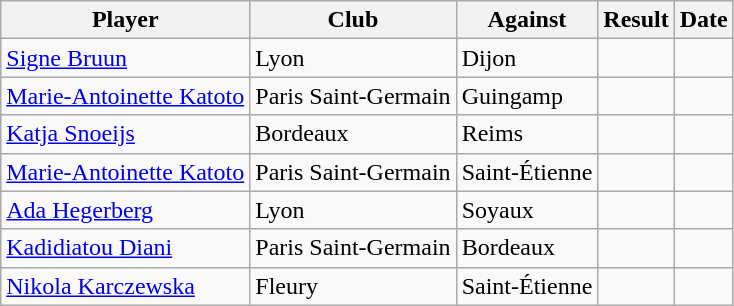<table class="wikitable sortable">
<tr>
<th>Player</th>
<th>Club</th>
<th>Against</th>
<th>Result</th>
<th>Date</th>
</tr>
<tr>
<td> <a href='#'>Signe Bruun</a></td>
<td>Lyon</td>
<td>Dijon</td>
<td></td>
<td></td>
</tr>
<tr>
<td> <a href='#'>Marie-Antoinette Katoto</a></td>
<td>Paris Saint-Germain</td>
<td>Guingamp</td>
<td></td>
<td></td>
</tr>
<tr>
<td> <a href='#'>Katja Snoeijs</a></td>
<td>Bordeaux</td>
<td>Reims</td>
<td></td>
<td></td>
</tr>
<tr>
<td> <a href='#'>Marie-Antoinette Katoto</a></td>
<td>Paris Saint-Germain</td>
<td>Saint-Étienne</td>
<td></td>
<td></td>
</tr>
<tr>
<td> <a href='#'>Ada Hegerberg</a></td>
<td>Lyon</td>
<td>Soyaux</td>
<td></td>
<td></td>
</tr>
<tr>
<td> <a href='#'>Kadidiatou Diani</a></td>
<td>Paris Saint-Germain</td>
<td>Bordeaux</td>
<td></td>
<td></td>
</tr>
<tr>
<td> <a href='#'>Nikola Karczewska</a></td>
<td>Fleury</td>
<td>Saint-Étienne</td>
<td></td>
<td></td>
</tr>
</table>
